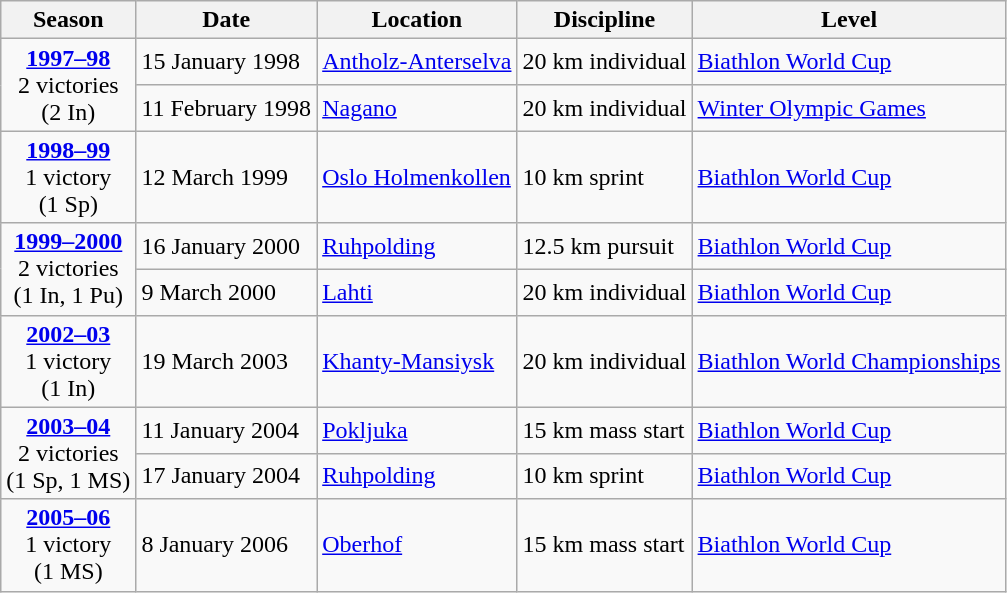<table class="wikitable">
<tr>
<th>Season</th>
<th>Date</th>
<th>Location</th>
<th>Discipline</th>
<th>Level</th>
</tr>
<tr>
<td rowspan="2" style="text-align:center;"><strong><a href='#'>1997–98</a></strong> <br> 2 victories <br> (2 In)</td>
<td>15 January 1998</td>
<td> <a href='#'>Antholz-Anterselva</a></td>
<td>20 km individual</td>
<td><a href='#'>Biathlon World Cup</a></td>
</tr>
<tr>
<td>11 February 1998</td>
<td> <a href='#'>Nagano</a></td>
<td>20 km individual</td>
<td><a href='#'>Winter Olympic Games</a></td>
</tr>
<tr>
<td rowspan="1" style="text-align:center;"><strong><a href='#'>1998–99</a></strong> <br> 1 victory <br> (1 Sp)</td>
<td>12 March 1999</td>
<td> <a href='#'>Oslo Holmenkollen</a></td>
<td>10 km sprint</td>
<td><a href='#'>Biathlon World Cup</a></td>
</tr>
<tr>
<td rowspan="2" style="text-align:center;"><strong><a href='#'>1999–2000</a></strong> <br> 2 victories <br> (1 In, 1 Pu)</td>
<td>16 January 2000</td>
<td> <a href='#'>Ruhpolding</a></td>
<td>12.5 km pursuit</td>
<td><a href='#'>Biathlon World Cup</a></td>
</tr>
<tr>
<td>9 March 2000</td>
<td> <a href='#'>Lahti</a></td>
<td>20 km individual</td>
<td><a href='#'>Biathlon World Cup</a></td>
</tr>
<tr>
<td rowspan="1" style="text-align:center;"><strong><a href='#'>2002–03</a></strong> <br> 1 victory <br> (1 In)</td>
<td>19 March 2003</td>
<td> <a href='#'>Khanty-Mansiysk</a></td>
<td>20 km individual</td>
<td><a href='#'>Biathlon World Championships</a></td>
</tr>
<tr>
<td rowspan="2" style="text-align:center;"><strong><a href='#'>2003–04</a></strong> <br> 2 victories <br> (1 Sp, 1 MS)</td>
<td>11 January 2004</td>
<td> <a href='#'>Pokljuka</a></td>
<td>15 km mass start</td>
<td><a href='#'>Biathlon World Cup</a></td>
</tr>
<tr>
<td>17 January 2004</td>
<td> <a href='#'>Ruhpolding</a></td>
<td>10 km sprint</td>
<td><a href='#'>Biathlon World Cup</a></td>
</tr>
<tr>
<td rowspan="1" style="text-align:center;"><strong><a href='#'>2005–06</a></strong> <br> 1 victory <br> (1 MS)</td>
<td>8 January 2006</td>
<td> <a href='#'>Oberhof</a></td>
<td>15 km mass start</td>
<td><a href='#'>Biathlon World Cup</a></td>
</tr>
</table>
